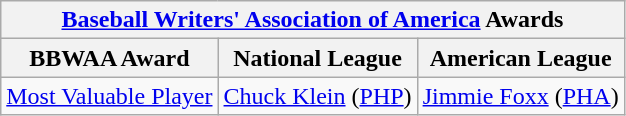<table class="wikitable">
<tr>
<th colspan="3"><a href='#'>Baseball Writers' Association of America</a> Awards</th>
</tr>
<tr>
<th>BBWAA Award</th>
<th>National League</th>
<th>American League</th>
</tr>
<tr>
<td><a href='#'>Most Valuable Player</a></td>
<td><a href='#'>Chuck Klein</a> (<a href='#'>PHP</a>)</td>
<td><a href='#'>Jimmie Foxx</a> (<a href='#'>PHA</a>)</td>
</tr>
</table>
